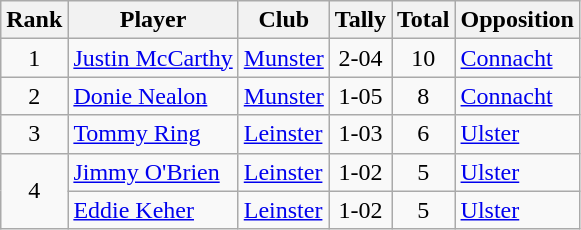<table class="wikitable">
<tr>
<th>Rank</th>
<th>Player</th>
<th>Club</th>
<th>Tally</th>
<th>Total</th>
<th>Opposition</th>
</tr>
<tr>
<td rowspan="1" style="text-align:center;">1</td>
<td><a href='#'>Justin McCarthy</a></td>
<td><a href='#'>Munster</a></td>
<td align=center>2-04</td>
<td align=center>10</td>
<td><a href='#'>Connacht</a></td>
</tr>
<tr>
<td rowspan="1" style="text-align:center;">2</td>
<td><a href='#'>Donie Nealon</a></td>
<td><a href='#'>Munster</a></td>
<td align=center>1-05</td>
<td align=center>8</td>
<td><a href='#'>Connacht</a></td>
</tr>
<tr>
<td rowspan="1" style="text-align:center;">3</td>
<td><a href='#'>Tommy Ring</a></td>
<td><a href='#'>Leinster</a></td>
<td align=center>1-03</td>
<td align=center>6</td>
<td><a href='#'>Ulster</a></td>
</tr>
<tr>
<td rowspan="2" style="text-align:center;">4</td>
<td><a href='#'>Jimmy O'Brien</a></td>
<td><a href='#'>Leinster</a></td>
<td align=center>1-02</td>
<td align=center>5</td>
<td><a href='#'>Ulster</a></td>
</tr>
<tr>
<td><a href='#'>Eddie Keher</a></td>
<td><a href='#'>Leinster</a></td>
<td align=center>1-02</td>
<td align=center>5</td>
<td><a href='#'>Ulster</a></td>
</tr>
</table>
